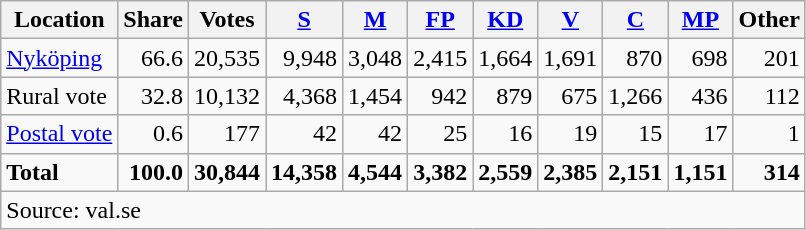<table class="wikitable sortable" style=text-align:right>
<tr>
<th>Location</th>
<th>Share</th>
<th>Votes</th>
<th><a href='#'>S</a></th>
<th><a href='#'>M</a></th>
<th><a href='#'>FP</a></th>
<th><a href='#'>KD</a></th>
<th><a href='#'>V</a></th>
<th><a href='#'>C</a></th>
<th><a href='#'>MP</a></th>
<th>Other</th>
</tr>
<tr>
<td align=left><a href='#'>Nyköping</a></td>
<td>66.6</td>
<td>20,535</td>
<td>9,948</td>
<td>3,048</td>
<td>2,415</td>
<td>1,664</td>
<td>1,691</td>
<td>870</td>
<td>698</td>
<td>201</td>
</tr>
<tr>
<td align=left>Rural vote</td>
<td>32.8</td>
<td>10,132</td>
<td>4,368</td>
<td>1,454</td>
<td>942</td>
<td>879</td>
<td>675</td>
<td>1,266</td>
<td>436</td>
<td>112</td>
</tr>
<tr>
<td align=left><a href='#'>Postal vote</a></td>
<td>0.6</td>
<td>177</td>
<td>42</td>
<td>42</td>
<td>25</td>
<td>16</td>
<td>19</td>
<td>15</td>
<td>17</td>
<td>1</td>
</tr>
<tr>
<td align=left><strong>Total</strong></td>
<td><strong>100.0</strong></td>
<td><strong>30,844</strong></td>
<td><strong>14,358</strong></td>
<td><strong>4,544</strong></td>
<td><strong>3,382</strong></td>
<td><strong>2,559</strong></td>
<td><strong>2,385</strong></td>
<td><strong>2,151</strong></td>
<td><strong>1,151</strong></td>
<td><strong>314</strong></td>
</tr>
<tr>
<td align=left colspan=11>Source: val.se </td>
</tr>
</table>
